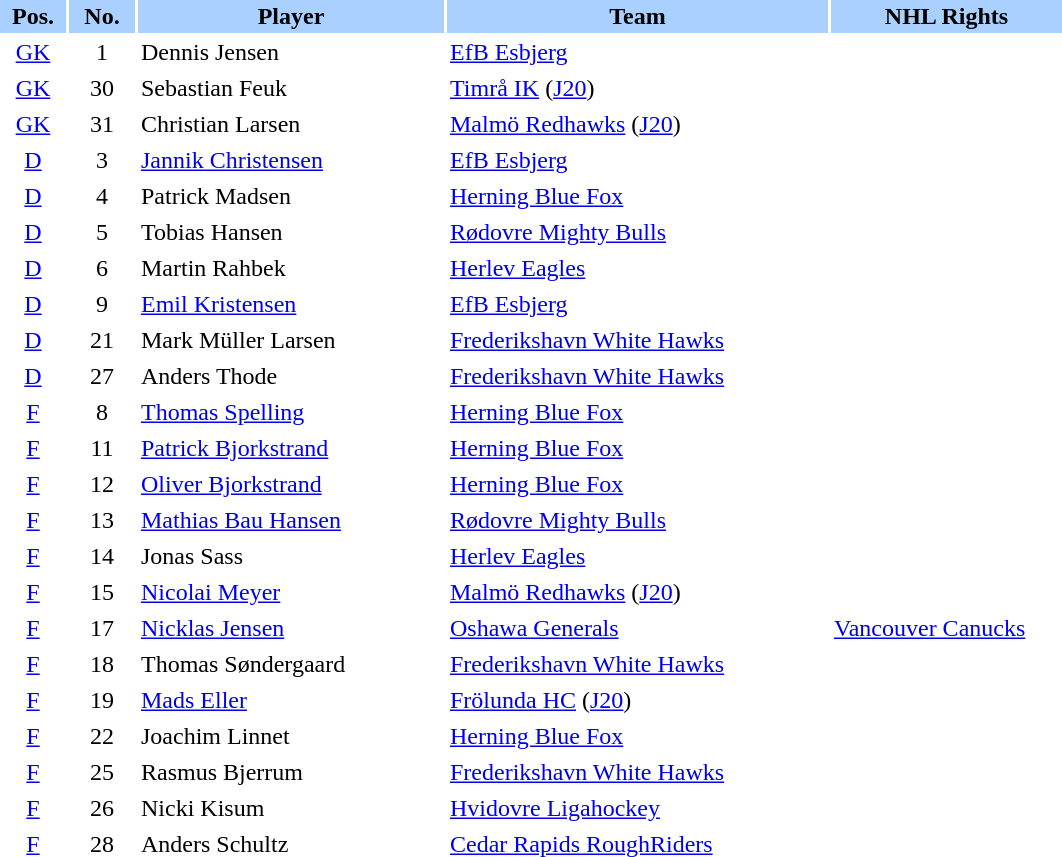<table border="0" cellspacing="2" cellpadding="2">
<tr bgcolor=AAD0FF>
<th width=40>Pos.</th>
<th width=40>No.</th>
<th width=200>Player</th>
<th width=250>Team</th>
<th width=150>NHL Rights</th>
</tr>
<tr>
<td style="text-align:center;"><a href='#'>GK</a></td>
<td style="text-align:center;">1</td>
<td>Dennis Jensen</td>
<td> <a href='#'>EfB Esbjerg</a></td>
<td></td>
</tr>
<tr>
<td style="text-align:center;"><a href='#'>GK</a></td>
<td style="text-align:center;">30</td>
<td>Sebastian Feuk</td>
<td> <a href='#'>Timrå IK</a> (<a href='#'>J20</a>)</td>
<td></td>
</tr>
<tr>
<td style="text-align:center;"><a href='#'>GK</a></td>
<td style="text-align:center;">31</td>
<td>Christian Larsen</td>
<td> <a href='#'>Malmö Redhawks</a> (<a href='#'>J20</a>)</td>
<td></td>
</tr>
<tr>
<td style="text-align:center;"><a href='#'>D</a></td>
<td style="text-align:center;">3</td>
<td><a href='#'>Jannik Christensen</a></td>
<td> <a href='#'>EfB Esbjerg</a></td>
<td></td>
</tr>
<tr>
<td style="text-align:center;"><a href='#'>D</a></td>
<td style="text-align:center;">4</td>
<td>Patrick Madsen</td>
<td> <a href='#'>Herning Blue Fox</a></td>
<td></td>
</tr>
<tr>
<td style="text-align:center;"><a href='#'>D</a></td>
<td style="text-align:center;">5</td>
<td>Tobias Hansen</td>
<td> <a href='#'>Rødovre Mighty Bulls</a></td>
<td></td>
</tr>
<tr>
<td style="text-align:center;"><a href='#'>D</a></td>
<td style="text-align:center;">6</td>
<td>Martin Rahbek</td>
<td> <a href='#'>Herlev Eagles</a></td>
<td></td>
</tr>
<tr>
<td style="text-align:center;"><a href='#'>D</a></td>
<td style="text-align:center;">9</td>
<td><a href='#'>Emil Kristensen</a></td>
<td> <a href='#'>EfB Esbjerg</a></td>
<td></td>
</tr>
<tr>
<td style="text-align:center;"><a href='#'>D</a></td>
<td style="text-align:center;">21</td>
<td>Mark Müller Larsen</td>
<td> <a href='#'>Frederikshavn White Hawks</a></td>
<td></td>
</tr>
<tr>
<td style="text-align:center;"><a href='#'>D</a></td>
<td style="text-align:center;">27</td>
<td>Anders Thode</td>
<td> <a href='#'>Frederikshavn White Hawks</a></td>
<td></td>
</tr>
<tr>
<td style="text-align:center;"><a href='#'>F</a></td>
<td style="text-align:center;">8</td>
<td><a href='#'>Thomas Spelling</a></td>
<td> <a href='#'>Herning Blue Fox</a></td>
<td></td>
</tr>
<tr>
<td style="text-align:center;"><a href='#'>F</a></td>
<td style="text-align:center;">11</td>
<td><a href='#'>Patrick Bjorkstrand</a></td>
<td> <a href='#'>Herning Blue Fox</a></td>
<td></td>
</tr>
<tr>
<td style="text-align:center;"><a href='#'>F</a></td>
<td style="text-align:center;">12</td>
<td><a href='#'>Oliver Bjorkstrand</a></td>
<td> <a href='#'>Herning Blue Fox</a></td>
<td></td>
</tr>
<tr>
<td style="text-align:center;"><a href='#'>F</a></td>
<td style="text-align:center;">13</td>
<td><a href='#'>Mathias Bau Hansen</a></td>
<td> <a href='#'>Rødovre Mighty Bulls</a></td>
<td></td>
</tr>
<tr>
<td style="text-align:center;"><a href='#'>F</a></td>
<td style="text-align:center;">14</td>
<td>Jonas Sass</td>
<td> <a href='#'>Herlev Eagles</a></td>
<td></td>
</tr>
<tr>
<td style="text-align:center;"><a href='#'>F</a></td>
<td style="text-align:center;">15</td>
<td><a href='#'>Nicolai Meyer</a></td>
<td> <a href='#'>Malmö Redhawks</a> (<a href='#'>J20</a>)</td>
<td></td>
</tr>
<tr>
<td style="text-align:center;"><a href='#'>F</a></td>
<td style="text-align:center;">17</td>
<td><a href='#'>Nicklas Jensen</a></td>
<td> <a href='#'>Oshawa Generals</a></td>
<td><a href='#'>Vancouver Canucks</a></td>
</tr>
<tr>
<td style="text-align:center;"><a href='#'>F</a></td>
<td style="text-align:center;">18</td>
<td>Thomas Søndergaard</td>
<td> <a href='#'>Frederikshavn White Hawks</a></td>
<td></td>
</tr>
<tr>
<td style="text-align:center;"><a href='#'>F</a></td>
<td style="text-align:center;">19</td>
<td><a href='#'>Mads Eller</a></td>
<td> <a href='#'>Frölunda HC</a> (<a href='#'>J20</a>)</td>
<td></td>
</tr>
<tr>
<td style="text-align:center;"><a href='#'>F</a></td>
<td style="text-align:center;">22</td>
<td>Joachim Linnet</td>
<td> <a href='#'>Herning Blue Fox</a></td>
<td></td>
</tr>
<tr>
<td style="text-align:center;"><a href='#'>F</a></td>
<td style="text-align:center;">25</td>
<td>Rasmus Bjerrum</td>
<td> <a href='#'>Frederikshavn White Hawks</a></td>
<td></td>
</tr>
<tr>
<td style="text-align:center;"><a href='#'>F</a></td>
<td style="text-align:center;">26</td>
<td>Nicki Kisum</td>
<td> <a href='#'>Hvidovre Ligahockey</a></td>
<td></td>
</tr>
<tr>
<td style="text-align:center;"><a href='#'>F</a></td>
<td style="text-align:center;">28</td>
<td>Anders Schultz</td>
<td> <a href='#'>Cedar Rapids RoughRiders</a></td>
<td></td>
</tr>
</table>
